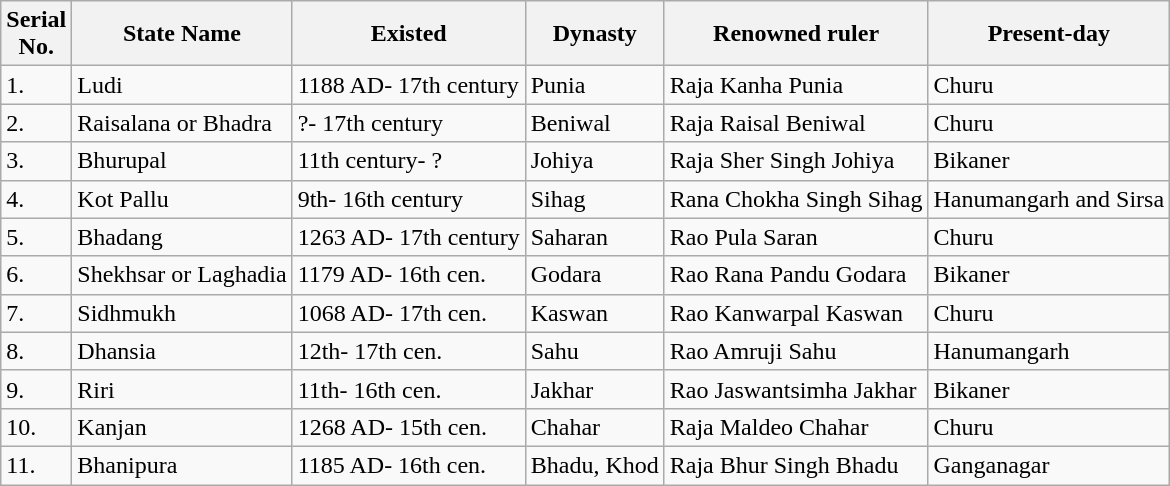<table class="wikitable sortable" border="1">
<tr>
<th>Serial<br>No.</th>
<th>State Name</th>
<th>Existed</th>
<th>Dynasty</th>
<th>Renowned ruler</th>
<th>Present-day</th>
</tr>
<tr>
<td>1.</td>
<td>Ludi</td>
<td>1188 AD- 17th century</td>
<td>Punia</td>
<td>Raja Kanha Punia</td>
<td>Churu</td>
</tr>
<tr>
<td>2.</td>
<td>Raisalana or Bhadra</td>
<td>?- 17th century</td>
<td>Beniwal</td>
<td>Raja Raisal Beniwal</td>
<td>Churu</td>
</tr>
<tr>
<td>3.</td>
<td>Bhurupal</td>
<td>11th century- ?</td>
<td>Johiya</td>
<td>Raja Sher Singh Johiya</td>
<td>Bikaner</td>
</tr>
<tr>
<td>4.</td>
<td>Kot Pallu</td>
<td>9th- 16th century</td>
<td>Sihag</td>
<td>Rana Chokha Singh Sihag</td>
<td>Hanumangarh and Sirsa</td>
</tr>
<tr>
<td>5.</td>
<td>Bhadang</td>
<td>1263 AD- 17th century</td>
<td>Saharan</td>
<td>Rao Pula Saran</td>
<td>Churu</td>
</tr>
<tr>
<td>6.</td>
<td>Shekhsar or Laghadia</td>
<td>1179 AD- 16th cen.</td>
<td>Godara</td>
<td>Rao Rana Pandu Godara</td>
<td>Bikaner</td>
</tr>
<tr>
<td>7.</td>
<td>Sidhmukh</td>
<td>1068 AD- 17th cen.</td>
<td>Kaswan</td>
<td>Rao Kanwarpal Kaswan</td>
<td>Churu</td>
</tr>
<tr>
<td>8.</td>
<td>Dhansia</td>
<td>12th- 17th cen.</td>
<td>Sahu</td>
<td>Rao Amruji Sahu</td>
<td>Hanumangarh</td>
</tr>
<tr>
<td>9.</td>
<td>Riri</td>
<td>11th- 16th cen.</td>
<td>Jakhar</td>
<td>Rao Jaswantsimha Jakhar</td>
<td>Bikaner</td>
</tr>
<tr>
<td>10.</td>
<td>Kanjan</td>
<td>1268 AD- 15th cen.</td>
<td>Chahar</td>
<td>Raja Maldeo Chahar</td>
<td>Churu</td>
</tr>
<tr>
<td>11.</td>
<td>Bhanipura</td>
<td>1185 AD- 16th cen.</td>
<td>Bhadu, Khod</td>
<td>Raja Bhur Singh Bhadu</td>
<td>Ganganagar</td>
</tr>
</table>
